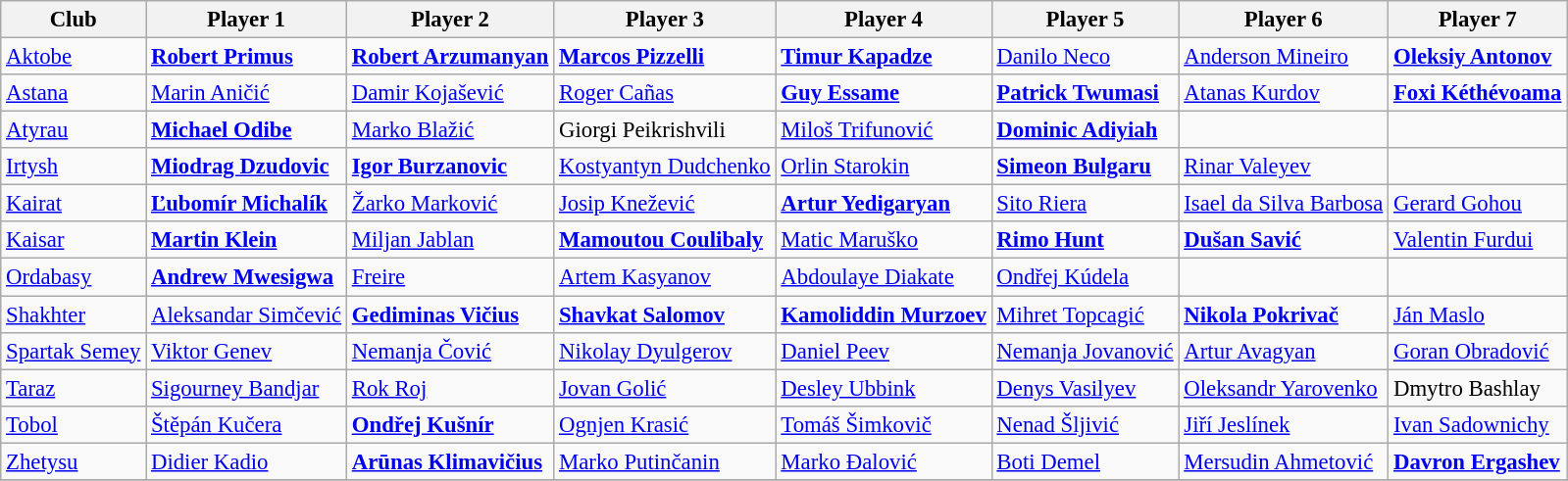<table class="wikitable" style="font-size:95%;">
<tr>
<th>Club</th>
<th>Player 1</th>
<th>Player 2</th>
<th>Player 3</th>
<th>Player 4</th>
<th>Player 5</th>
<th>Player 6</th>
<th>Player 7</th>
</tr>
<tr>
<td><a href='#'>Aktobe</a></td>
<td> <strong><a href='#'>Robert Primus</a></strong></td>
<td> <strong><a href='#'>Robert Arzumanyan</a></strong></td>
<td> <strong><a href='#'>Marcos Pizzelli</a></strong></td>
<td> <strong><a href='#'>Timur Kapadze</a></strong></td>
<td> <a href='#'>Danilo Neco</a></td>
<td> <a href='#'>Anderson Mineiro</a></td>
<td> <strong><a href='#'>Oleksiy Antonov</a></strong></td>
</tr>
<tr>
<td><a href='#'>Astana</a></td>
<td> <a href='#'>Marin Aničić</a></td>
<td> <a href='#'>Damir Kojašević</a></td>
<td> <a href='#'>Roger Cañas</a></td>
<td> <strong><a href='#'>Guy Essame</a></strong></td>
<td> <strong><a href='#'>Patrick Twumasi</a></strong></td>
<td> <a href='#'>Atanas Kurdov</a></td>
<td> <strong><a href='#'>Foxi Kéthévoama</a></strong></td>
</tr>
<tr>
<td><a href='#'>Atyrau</a></td>
<td> <strong><a href='#'>Michael Odibe</a></strong></td>
<td> <a href='#'>Marko Blažić</a></td>
<td> Giorgi Peikrishvili</td>
<td> <a href='#'>Miloš Trifunović</a></td>
<td> <strong><a href='#'>Dominic Adiyiah</a></strong></td>
<td></td>
<td></td>
</tr>
<tr>
<td><a href='#'>Irtysh</a></td>
<td> <strong><a href='#'>Miodrag Dzudovic</a></strong></td>
<td> <strong><a href='#'>Igor Burzanovic</a></strong></td>
<td> <a href='#'>Kostyantyn Dudchenko</a></td>
<td> <a href='#'>Orlin Starokin</a></td>
<td> <strong><a href='#'>Simeon Bulgaru</a></strong></td>
<td> <a href='#'>Rinar Valeyev</a></td>
<td></td>
</tr>
<tr>
<td><a href='#'>Kairat</a></td>
<td> <strong><a href='#'>Ľubomír Michalík</a></strong></td>
<td> <a href='#'>Žarko Marković</a></td>
<td> <a href='#'>Josip Knežević</a></td>
<td> <strong><a href='#'>Artur Yedigaryan</a></strong></td>
<td> <a href='#'>Sito Riera</a></td>
<td> <a href='#'>Isael da Silva Barbosa</a></td>
<td> <a href='#'>Gerard Gohou</a></td>
</tr>
<tr>
<td><a href='#'>Kaisar</a></td>
<td> <strong><a href='#'>Martin Klein</a></strong></td>
<td> <a href='#'>Miljan Jablan</a></td>
<td> <strong><a href='#'>Mamoutou Coulibaly</a></strong></td>
<td> <a href='#'>Matic Maruško</a></td>
<td> <strong><a href='#'>Rimo Hunt</a></strong></td>
<td> <strong><a href='#'>Dušan Savić</a></strong></td>
<td> <a href='#'>Valentin Furdui</a></td>
</tr>
<tr>
<td><a href='#'>Ordabasy</a></td>
<td> <strong><a href='#'>Andrew Mwesigwa</a></strong></td>
<td> <a href='#'>Freire</a></td>
<td> <a href='#'>Artem Kasyanov</a></td>
<td> <a href='#'>Abdoulaye Diakate</a></td>
<td> <a href='#'>Ondřej Kúdela</a></td>
<td></td>
<td></td>
</tr>
<tr>
<td><a href='#'>Shakhter</a></td>
<td> <a href='#'>Aleksandar Simčević</a></td>
<td> <strong><a href='#'>Gediminas Vičius</a></strong></td>
<td> <strong><a href='#'>Shavkat Salomov</a></strong></td>
<td> <strong><a href='#'>Kamoliddin Murzoev</a></strong></td>
<td> <a href='#'>Mihret Topcagić</a></td>
<td> <strong><a href='#'>Nikola Pokrivač</a></strong></td>
<td> <a href='#'>Ján Maslo</a></td>
</tr>
<tr>
<td><a href='#'>Spartak Semey</a></td>
<td> <a href='#'>Viktor Genev</a></td>
<td> <a href='#'>Nemanja Čović</a></td>
<td> <a href='#'>Nikolay Dyulgerov</a></td>
<td> <a href='#'>Daniel Peev</a></td>
<td> <a href='#'>Nemanja Jovanović</a></td>
<td> <a href='#'>Artur Avagyan</a></td>
<td> <a href='#'>Goran Obradović</a></td>
</tr>
<tr>
<td><a href='#'>Taraz</a></td>
<td> <a href='#'>Sigourney Bandjar</a></td>
<td> <a href='#'>Rok Roj</a></td>
<td> <a href='#'>Jovan Golić</a></td>
<td> <a href='#'>Desley Ubbink</a></td>
<td> <a href='#'>Denys Vasilyev</a></td>
<td> <a href='#'>Oleksandr Yarovenko</a></td>
<td> Dmytro Bashlay</td>
</tr>
<tr>
<td><a href='#'>Tobol</a></td>
<td> <a href='#'>Štěpán Kučera</a></td>
<td> <strong><a href='#'>Ondřej Kušnír</a></strong></td>
<td> <a href='#'>Ognjen Krasić</a></td>
<td> <a href='#'>Tomáš Šimkovič</a></td>
<td> <a href='#'>Nenad Šljivić</a></td>
<td> <a href='#'>Jiří Jeslínek</a></td>
<td> <a href='#'>Ivan Sadownichy</a></td>
</tr>
<tr>
<td><a href='#'>Zhetysu</a></td>
<td> <a href='#'>Didier Kadio</a></td>
<td> <strong><a href='#'>Arūnas Klimavičius</a></strong></td>
<td> <a href='#'>Marko Putinčanin</a></td>
<td> <a href='#'>Marko Đalović</a></td>
<td> <a href='#'>Boti Demel</a></td>
<td> <a href='#'>Mersudin Ahmetović</a></td>
<td> <strong><a href='#'>Davron Ergashev</a></strong></td>
</tr>
<tr>
</tr>
</table>
